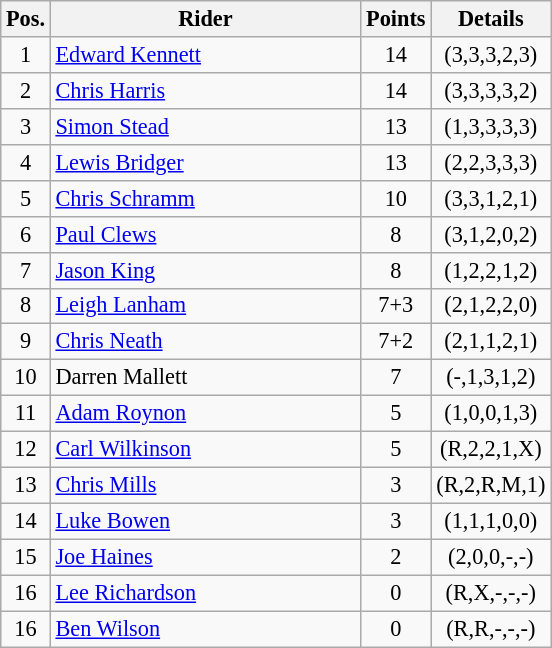<table class=wikitable style="font-size:93%;">
<tr>
<th width=25px>Pos.</th>
<th width=200px>Rider</th>
<th width=40px>Points</th>
<th width=70px>Details</th>
</tr>
<tr align=center >
<td>1</td>
<td align=left><a href='#'>Edward Kennett</a></td>
<td>14</td>
<td>(3,3,3,2,3)</td>
</tr>
<tr align=center >
<td>2</td>
<td align=left><a href='#'>Chris Harris</a></td>
<td>14</td>
<td>(3,3,3,3,2)</td>
</tr>
<tr align=center >
<td>3</td>
<td align=left><a href='#'>Simon Stead</a></td>
<td>13</td>
<td>(1,3,3,3,3)</td>
</tr>
<tr align=center >
<td>4</td>
<td align=left><a href='#'>Lewis Bridger</a></td>
<td>13</td>
<td>(2,2,3,3,3)</td>
</tr>
<tr align=center >
<td>5</td>
<td align=left><a href='#'>Chris Schramm</a></td>
<td>10</td>
<td>(3,3,1,2,1)</td>
</tr>
<tr align=center >
<td>6</td>
<td align=left><a href='#'>Paul Clews</a></td>
<td>8</td>
<td>(3,1,2,0,2)</td>
</tr>
<tr align=center >
<td>7</td>
<td align=left><a href='#'>Jason King</a></td>
<td>8</td>
<td>(1,2,2,1,2)</td>
</tr>
<tr align=center >
<td>8</td>
<td align=left><a href='#'>Leigh Lanham</a></td>
<td>7+3</td>
<td>(2,1,2,2,0)</td>
</tr>
<tr align=center>
<td>9</td>
<td align=left><a href='#'>Chris Neath</a></td>
<td>7+2</td>
<td>(2,1,1,2,1)</td>
</tr>
<tr align=center>
<td>10</td>
<td align=left>Darren Mallett</td>
<td>7</td>
<td>(-,1,3,1,2)</td>
</tr>
<tr align=center>
<td>11</td>
<td align=left><a href='#'>Adam Roynon</a></td>
<td>5</td>
<td>(1,0,0,1,3)</td>
</tr>
<tr align=center>
<td>12</td>
<td align=left><a href='#'>Carl Wilkinson</a></td>
<td>5</td>
<td>(R,2,2,1,X)</td>
</tr>
<tr align=center>
<td>13</td>
<td align=left><a href='#'>Chris Mills</a></td>
<td>3</td>
<td>(R,2,R,M,1)</td>
</tr>
<tr align=center>
<td>14</td>
<td align=left><a href='#'>Luke Bowen</a></td>
<td>3</td>
<td>(1,1,1,0,0)</td>
</tr>
<tr align=center>
<td>15</td>
<td align=left><a href='#'>Joe Haines</a></td>
<td>2</td>
<td>(2,0,0,-,-)</td>
</tr>
<tr align=center>
<td>16</td>
<td align=left><a href='#'>Lee Richardson</a></td>
<td>0</td>
<td>(R,X,-,-,-)</td>
</tr>
<tr align=center>
<td>16</td>
<td align=left><a href='#'>Ben Wilson</a></td>
<td>0</td>
<td>(R,R,-,-,-)</td>
</tr>
</table>
